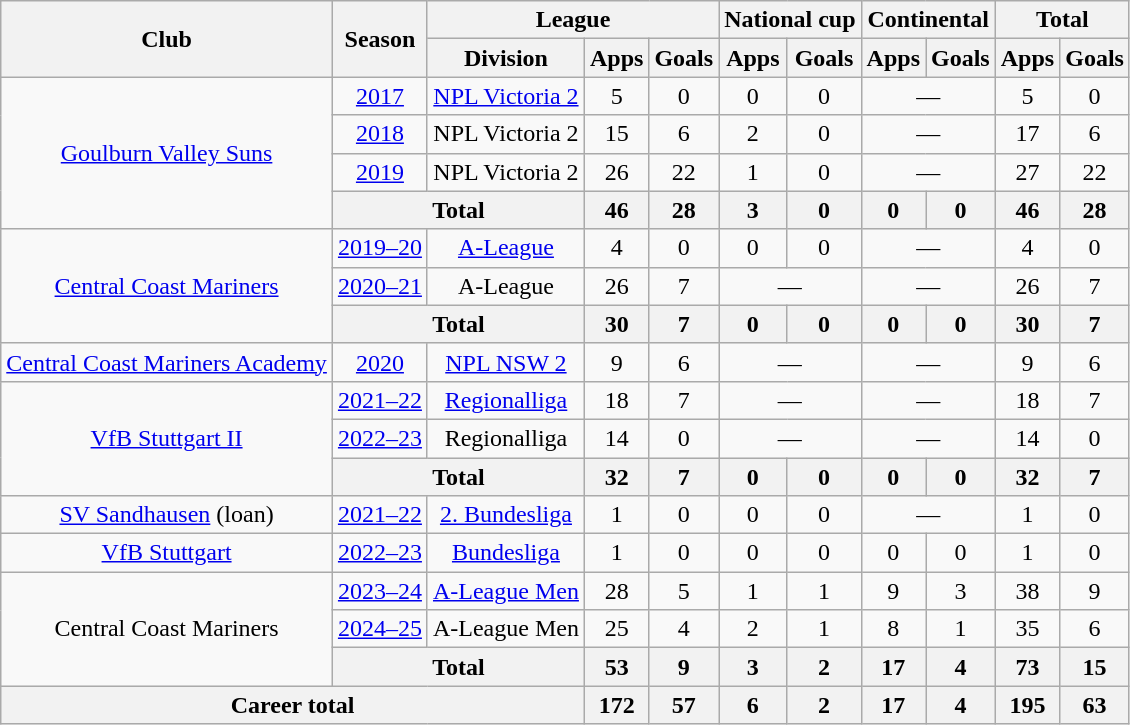<table class="wikitable" style="text-align:center">
<tr>
<th rowspan="2">Club</th>
<th rowspan="2">Season</th>
<th colspan="3">League</th>
<th colspan="2">National cup</th>
<th colspan="2">Continental</th>
<th colspan="2">Total</th>
</tr>
<tr>
<th>Division</th>
<th>Apps</th>
<th>Goals</th>
<th>Apps</th>
<th>Goals</th>
<th>Apps</th>
<th>Goals</th>
<th>Apps</th>
<th>Goals</th>
</tr>
<tr>
<td rowspan="4"><a href='#'>Goulburn Valley Suns</a></td>
<td><a href='#'>2017</a></td>
<td><a href='#'>NPL Victoria 2</a></td>
<td>5</td>
<td>0</td>
<td>0</td>
<td>0</td>
<td colspan="2">—</td>
<td>5</td>
<td>0</td>
</tr>
<tr>
<td><a href='#'>2018</a></td>
<td>NPL Victoria 2</td>
<td>15</td>
<td>6</td>
<td>2</td>
<td>0</td>
<td colspan="2">—</td>
<td>17</td>
<td>6</td>
</tr>
<tr>
<td><a href='#'>2019</a></td>
<td>NPL Victoria 2</td>
<td>26</td>
<td>22</td>
<td>1</td>
<td>0</td>
<td colspan="2">—</td>
<td>27</td>
<td>22</td>
</tr>
<tr>
<th colspan="2">Total</th>
<th>46</th>
<th>28</th>
<th>3</th>
<th>0</th>
<th>0</th>
<th>0</th>
<th>46</th>
<th>28</th>
</tr>
<tr>
<td rowspan="3"><a href='#'>Central Coast Mariners</a></td>
<td><a href='#'>2019–20</a></td>
<td><a href='#'>A-League</a></td>
<td>4</td>
<td>0</td>
<td>0</td>
<td>0</td>
<td colspan="2">—</td>
<td>4</td>
<td>0</td>
</tr>
<tr>
<td><a href='#'>2020–21</a></td>
<td>A-League</td>
<td>26</td>
<td>7</td>
<td colspan="2">—</td>
<td colspan="2">—</td>
<td>26</td>
<td>7</td>
</tr>
<tr>
<th colspan="2">Total</th>
<th>30</th>
<th>7</th>
<th>0</th>
<th>0</th>
<th>0</th>
<th>0</th>
<th>30</th>
<th>7</th>
</tr>
<tr>
<td><a href='#'>Central Coast Mariners Academy</a></td>
<td><a href='#'>2020</a></td>
<td><a href='#'>NPL NSW 2</a></td>
<td>9</td>
<td>6</td>
<td colspan="2">—</td>
<td colspan="2">—</td>
<td>9</td>
<td>6</td>
</tr>
<tr>
<td rowspan="3"><a href='#'>VfB Stuttgart II</a></td>
<td><a href='#'>2021–22</a></td>
<td><a href='#'>Regionalliga</a></td>
<td>18</td>
<td>7</td>
<td colspan="2">—</td>
<td colspan="2">—</td>
<td>18</td>
<td>7</td>
</tr>
<tr>
<td><a href='#'>2022–23</a></td>
<td>Regionalliga</td>
<td>14</td>
<td>0</td>
<td colspan="2">—</td>
<td colspan="2">—</td>
<td>14</td>
<td>0</td>
</tr>
<tr>
<th colspan="2">Total</th>
<th>32</th>
<th>7</th>
<th>0</th>
<th>0</th>
<th>0</th>
<th>0</th>
<th>32</th>
<th>7</th>
</tr>
<tr>
<td><a href='#'>SV Sandhausen</a> (loan)</td>
<td><a href='#'>2021–22</a></td>
<td><a href='#'>2. Bundesliga</a></td>
<td>1</td>
<td>0</td>
<td>0</td>
<td>0</td>
<td colspan="2">—</td>
<td>1</td>
<td>0</td>
</tr>
<tr>
<td><a href='#'>VfB Stuttgart</a></td>
<td><a href='#'>2022–23</a></td>
<td><a href='#'>Bundesliga</a></td>
<td>1</td>
<td>0</td>
<td>0</td>
<td>0</td>
<td>0</td>
<td>0</td>
<td>1</td>
<td>0</td>
</tr>
<tr>
<td rowspan="3">Central Coast Mariners</td>
<td><a href='#'>2023–24</a></td>
<td><a href='#'>A-League Men</a></td>
<td>28</td>
<td>5</td>
<td>1</td>
<td>1</td>
<td>9</td>
<td>3</td>
<td>38</td>
<td>9</td>
</tr>
<tr>
<td><a href='#'>2024–25</a></td>
<td>A-League Men</td>
<td>25</td>
<td>4</td>
<td>2</td>
<td>1</td>
<td>8</td>
<td>1</td>
<td>35</td>
<td>6</td>
</tr>
<tr>
<th colspan="2">Total</th>
<th>53</th>
<th>9</th>
<th>3</th>
<th>2</th>
<th>17</th>
<th>4</th>
<th>73</th>
<th>15</th>
</tr>
<tr>
<th colspan="3">Career total</th>
<th>172</th>
<th>57</th>
<th>6</th>
<th>2</th>
<th>17</th>
<th>4</th>
<th>195</th>
<th>63</th>
</tr>
</table>
